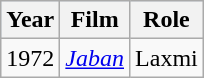<table class="wikitable sortable">
<tr style="background:#d1e4fd;">
<th>Year</th>
<th>Film</th>
<th>Role</th>
</tr>
<tr>
<td>1972</td>
<td><em><a href='#'>Jaban</a></em></td>
<td>Laxmi</td>
</tr>
</table>
